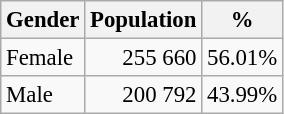<table class="wikitable" style="font-size: 95%; text-align: right">
<tr>
<th>Gender</th>
<th>Population</th>
<th>%</th>
</tr>
<tr>
<td align=left>Female</td>
<td>255 660</td>
<td>56.01%</td>
</tr>
<tr>
<td align=left>Male</td>
<td>200 792</td>
<td>43.99%</td>
</tr>
</table>
